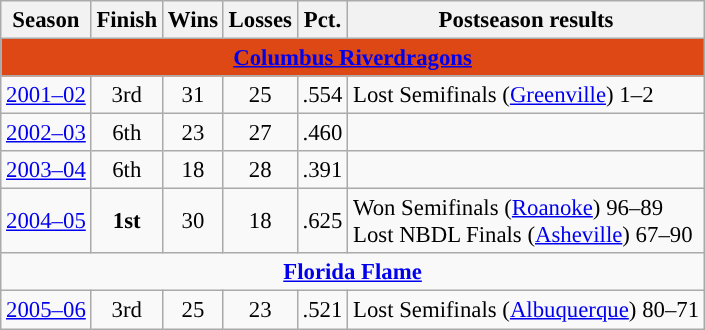<table class="wikitable" style="font-size:95%; text-align:center">
<tr>
<th>Season</th>
<th>Finish</th>
<th>Wins</th>
<th>Losses</th>
<th>Pct.</th>
<th>Postseason results</th>
</tr>
<tr>
<td colspan=7 bgcolor="#DD4814"><span> <strong><a href='#'>Columbus Riverdragons</a></strong></span></td>
</tr>
<tr>
<td><a href='#'>2001–02</a></td>
<td>3rd</td>
<td>31</td>
<td>25</td>
<td>.554</td>
<td align=left>Lost Semifinals (<a href='#'>Greenville</a>) 1–2</td>
</tr>
<tr>
<td><a href='#'>2002–03</a></td>
<td>6th</td>
<td>23</td>
<td>27</td>
<td>.460</td>
<td></td>
</tr>
<tr>
<td><a href='#'>2003–04</a></td>
<td>6th</td>
<td>18</td>
<td>28</td>
<td>.391</td>
<td></td>
</tr>
<tr>
<td><a href='#'>2004–05</a></td>
<td><strong>1st</strong></td>
<td>30</td>
<td>18</td>
<td>.625</td>
<td align=left>Won Semifinals (<a href='#'>Roanoke</a>) 96–89<br> Lost NBDL Finals (<a href='#'>Asheville</a>) 67–90</td>
</tr>
<tr>
<td colspan=6 align=center><strong><a href='#'>Florida Flame</a></strong></td>
</tr>
<tr>
<td><a href='#'>2005–06</a></td>
<td>3rd</td>
<td>25</td>
<td>23</td>
<td>.521</td>
<td>Lost Semifinals (<a href='#'>Albuquerque</a>) 80–71</td>
</tr>
</table>
